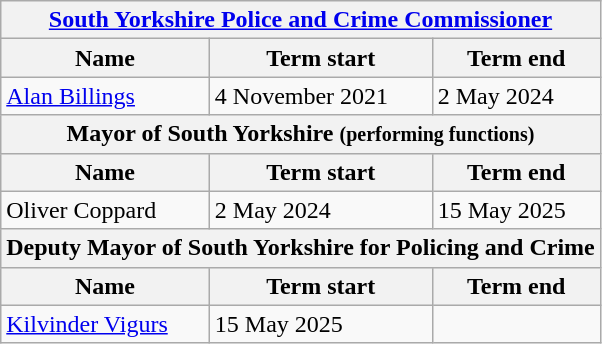<table class="wikitable">
<tr>
<th colspan="3"><a href='#'>South Yorkshire Police and Crime Commissioner</a></th>
</tr>
<tr>
<th>Name</th>
<th>Term start</th>
<th>Term end</th>
</tr>
<tr>
<td><a href='#'>Alan Billings</a></td>
<td>4 November 2021</td>
<td>2 May 2024</td>
</tr>
<tr>
<th colspan="3">Mayor of South Yorkshire <small>(performing functions)</small></th>
</tr>
<tr>
<th>Name</th>
<th>Term start</th>
<th>Term end</th>
</tr>
<tr>
<td>Oliver Coppard</td>
<td>2 May 2024</td>
<td>15 May 2025</td>
</tr>
<tr>
<th colspan="3">Deputy Mayor of South Yorkshire for Policing and Crime</th>
</tr>
<tr>
<th>Name</th>
<th>Term start</th>
<th>Term end</th>
</tr>
<tr>
<td><a href='#'>Kilvinder Vigurs</a></td>
<td>15 May 2025</td>
<td></td>
</tr>
</table>
